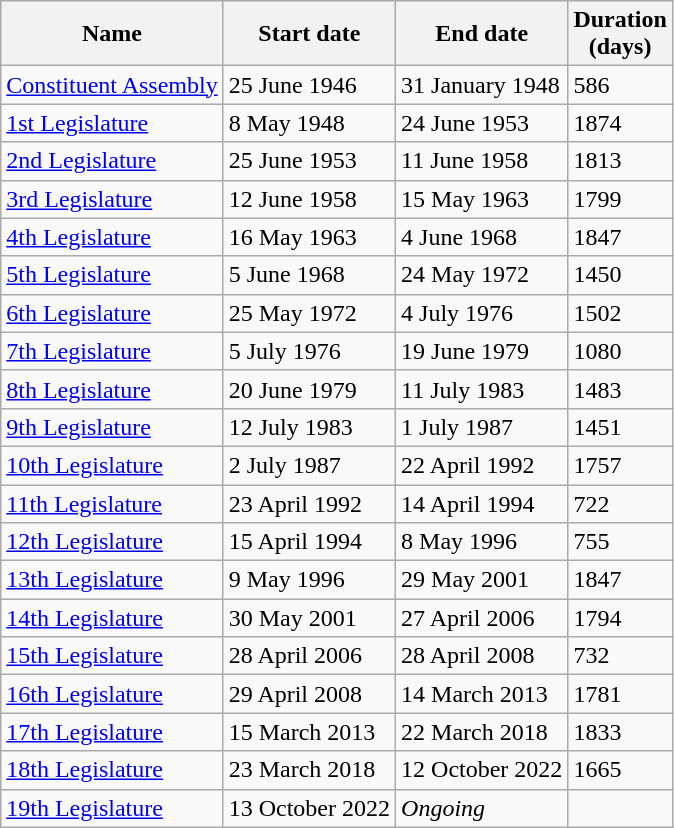<table class=wikitable>
<tr>
<th>Name</th>
<th>Start date</th>
<th>End date</th>
<th>Duration<br>(days)</th>
</tr>
<tr>
<td><a href='#'>Constituent Assembly</a></td>
<td>25 June 1946</td>
<td>31 January 1948</td>
<td>586</td>
</tr>
<tr>
<td><a href='#'>1st Legislature</a></td>
<td>8 May 1948</td>
<td>24 June 1953</td>
<td>1874</td>
</tr>
<tr>
<td><a href='#'>2nd Legislature</a></td>
<td>25 June 1953</td>
<td>11 June 1958</td>
<td>1813</td>
</tr>
<tr>
<td><a href='#'>3rd Legislature</a></td>
<td>12 June 1958</td>
<td>15 May 1963</td>
<td>1799</td>
</tr>
<tr>
<td><a href='#'>4th Legislature</a></td>
<td>16 May 1963</td>
<td>4 June 1968</td>
<td>1847</td>
</tr>
<tr>
<td><a href='#'>5th Legislature</a></td>
<td>5 June 1968</td>
<td>24 May 1972</td>
<td>1450</td>
</tr>
<tr>
<td><a href='#'>6th Legislature</a></td>
<td>25 May 1972</td>
<td>4 July 1976</td>
<td>1502</td>
</tr>
<tr>
<td><a href='#'>7th Legislature</a></td>
<td>5 July 1976</td>
<td>19 June 1979</td>
<td>1080</td>
</tr>
<tr>
<td><a href='#'>8th Legislature</a></td>
<td>20 June 1979</td>
<td>11 July 1983</td>
<td>1483</td>
</tr>
<tr>
<td><a href='#'>9th Legislature</a></td>
<td>12 July 1983</td>
<td>1 July 1987</td>
<td>1451</td>
</tr>
<tr>
<td><a href='#'>10th Legislature</a></td>
<td>2 July 1987</td>
<td>22 April 1992</td>
<td>1757</td>
</tr>
<tr>
<td><a href='#'>11th Legislature</a></td>
<td>23 April 1992</td>
<td>14 April 1994</td>
<td>722</td>
</tr>
<tr>
<td><a href='#'>12th Legislature</a></td>
<td>15 April 1994</td>
<td>8 May 1996</td>
<td>755</td>
</tr>
<tr>
<td><a href='#'>13th Legislature</a></td>
<td>9 May 1996</td>
<td>29 May 2001</td>
<td>1847</td>
</tr>
<tr>
<td><a href='#'>14th Legislature</a></td>
<td>30 May 2001</td>
<td>27 April 2006</td>
<td>1794</td>
</tr>
<tr>
<td><a href='#'>15th Legislature</a></td>
<td>28 April 2006</td>
<td>28 April 2008</td>
<td>732</td>
</tr>
<tr>
<td><a href='#'>16th Legislature</a></td>
<td>29 April 2008</td>
<td>14 March 2013</td>
<td>1781</td>
</tr>
<tr>
<td><a href='#'>17th Legislature</a></td>
<td>15 March 2013</td>
<td>22 March 2018</td>
<td>1833</td>
</tr>
<tr>
<td><a href='#'>18th Legislature</a></td>
<td>23 March 2018</td>
<td>12 October 2022</td>
<td>1665</td>
</tr>
<tr>
<td><a href='#'>19th Legislature</a></td>
<td>13 October 2022</td>
<td><em>Ongoing</em></td>
<td></td>
</tr>
</table>
